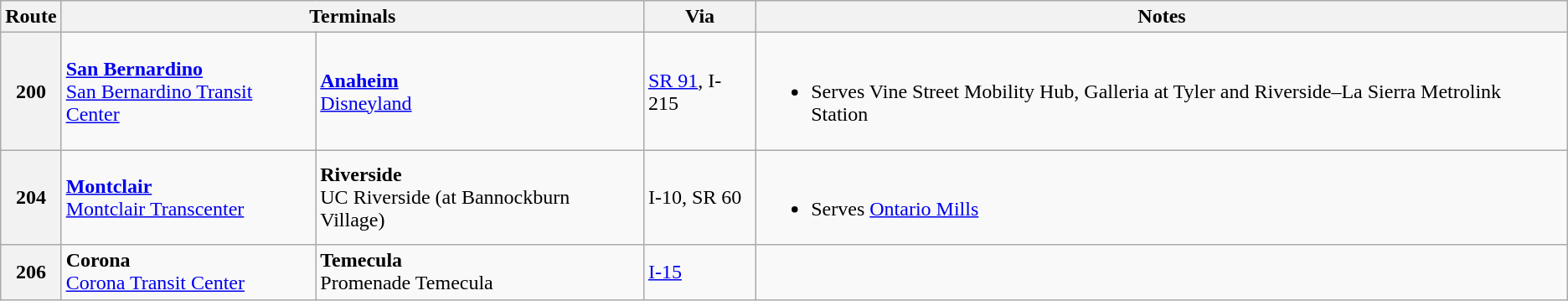<table class="wikitable">
<tr>
<th><strong>Route</strong></th>
<th colspan="2"><strong>Terminals</strong></th>
<th>Via</th>
<th>Notes</th>
</tr>
<tr>
<th>200</th>
<td><strong><a href='#'>San Bernardino</a></strong><br><a href='#'>San Bernardino Transit Center</a></td>
<td><strong><a href='#'>Anaheim</a></strong><br><a href='#'>Disneyland</a></td>
<td><a href='#'>SR 91</a>, I-215</td>
<td><br><ul><li>Serves Vine Street Mobility Hub, Galleria at Tyler and Riverside–La Sierra Metrolink Station</li></ul></td>
</tr>
<tr>
<th>204</th>
<td><strong><a href='#'>Montclair</a></strong><br><a href='#'>Montclair Transcenter</a></td>
<td><strong>Riverside</strong><br>UC Riverside 
(at Bannockburn Village)</td>
<td>I-10, SR 60</td>
<td><br><ul><li>Serves <a href='#'>Ontario Mills</a></li></ul></td>
</tr>
<tr>
<th>206</th>
<td><strong>Corona</strong><br><a href='#'>Corona Transit Center</a></td>
<td><strong>Temecula</strong><br>Promenade Temecula</td>
<td><a href='#'>I-15</a></td>
<td></td>
</tr>
</table>
